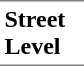<table border=0 cellspacing=0 cellpadding=3>
<tr>
<td style="border-bottom:solid 1px gray;border-top:solid 1px gray;" width=50 valign=top><strong>Street Level</strong></td>
</tr>
</table>
